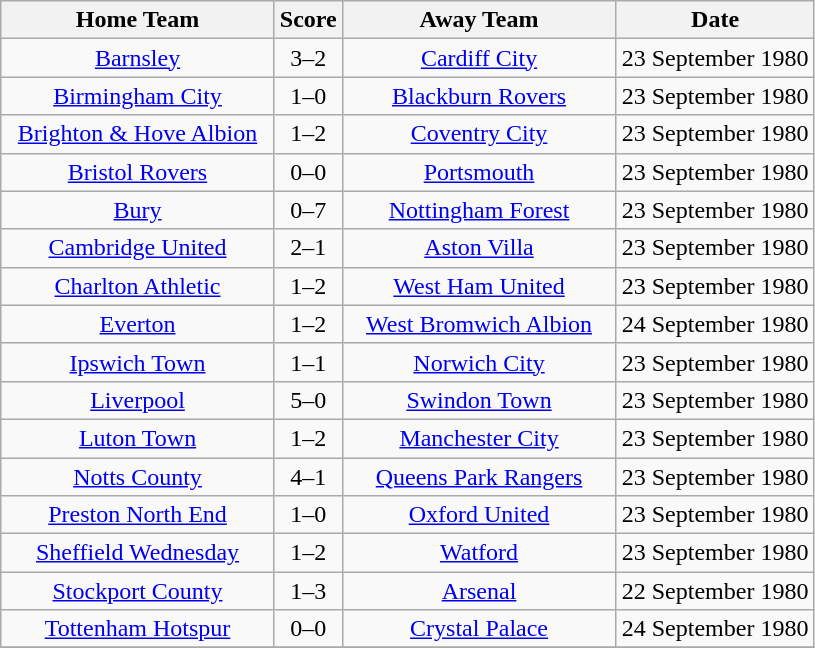<table class="wikitable" style="text-align:center;">
<tr>
<th width=175>Home Team</th>
<th width=20>Score</th>
<th width=175>Away Team</th>
<th width=125>Date</th>
</tr>
<tr>
<td><a href='#'>Barnsley</a></td>
<td>3–2</td>
<td><a href='#'>Cardiff City</a></td>
<td>23 September 1980</td>
</tr>
<tr>
<td><a href='#'>Birmingham City</a></td>
<td>1–0</td>
<td><a href='#'>Blackburn Rovers</a></td>
<td>23 September 1980</td>
</tr>
<tr>
<td><a href='#'>Brighton & Hove Albion</a></td>
<td>1–2</td>
<td><a href='#'>Coventry City</a></td>
<td>23 September 1980</td>
</tr>
<tr>
<td><a href='#'>Bristol Rovers</a></td>
<td>0–0</td>
<td><a href='#'>Portsmouth</a></td>
<td>23 September 1980</td>
</tr>
<tr>
<td><a href='#'>Bury</a></td>
<td>0–7</td>
<td><a href='#'>Nottingham Forest</a></td>
<td>23 September 1980</td>
</tr>
<tr>
<td><a href='#'>Cambridge United</a></td>
<td>2–1</td>
<td><a href='#'>Aston Villa</a></td>
<td>23 September 1980</td>
</tr>
<tr>
<td><a href='#'>Charlton Athletic</a></td>
<td>1–2</td>
<td><a href='#'>West Ham United</a></td>
<td>23 September 1980</td>
</tr>
<tr>
<td><a href='#'>Everton</a></td>
<td>1–2</td>
<td><a href='#'>West Bromwich Albion</a></td>
<td>24 September 1980</td>
</tr>
<tr>
<td><a href='#'>Ipswich Town</a></td>
<td>1–1</td>
<td><a href='#'>Norwich City</a></td>
<td>23 September 1980</td>
</tr>
<tr>
<td><a href='#'>Liverpool</a></td>
<td>5–0</td>
<td><a href='#'>Swindon Town</a></td>
<td>23 September 1980</td>
</tr>
<tr>
<td><a href='#'>Luton Town</a></td>
<td>1–2</td>
<td><a href='#'>Manchester City</a></td>
<td>23 September 1980</td>
</tr>
<tr>
<td><a href='#'>Notts County</a></td>
<td>4–1</td>
<td><a href='#'>Queens Park Rangers</a></td>
<td>23 September 1980</td>
</tr>
<tr>
<td><a href='#'>Preston North End</a></td>
<td>1–0</td>
<td><a href='#'>Oxford United</a></td>
<td>23 September 1980</td>
</tr>
<tr>
<td><a href='#'>Sheffield Wednesday</a></td>
<td>1–2</td>
<td><a href='#'>Watford</a></td>
<td>23 September 1980</td>
</tr>
<tr>
<td><a href='#'>Stockport County</a></td>
<td>1–3</td>
<td><a href='#'>Arsenal</a></td>
<td>22 September 1980</td>
</tr>
<tr>
<td><a href='#'>Tottenham Hotspur</a></td>
<td>0–0</td>
<td><a href='#'>Crystal Palace</a></td>
<td>24 September 1980</td>
</tr>
<tr>
</tr>
</table>
